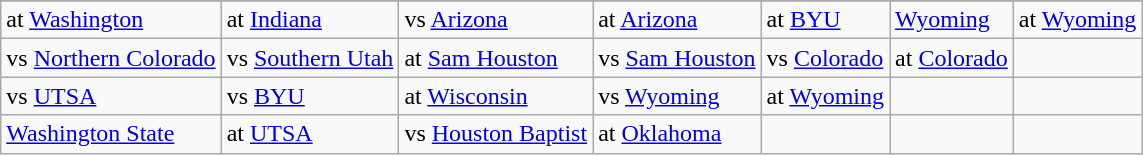<table class="wikitable">
<tr>
</tr>
<tr>
<td>at <a href='#'>Washington</a></td>
<td>at <a href='#'>Indiana</a></td>
<td>vs <a href='#'>Arizona</a></td>
<td>at <a href='#'>Arizona</a></td>
<td>at <a href='#'>BYU</a></td>
<td><a href='#'>Wyoming</a></td>
<td>at <a href='#'>Wyoming</a></td>
</tr>
<tr>
<td>vs <a href='#'>Northern Colorado</a></td>
<td>vs <a href='#'>Southern Utah</a></td>
<td>at <a href='#'>Sam Houston</a></td>
<td>vs <a href='#'>Sam Houston</a></td>
<td>vs <a href='#'>Colorado</a></td>
<td>at <a href='#'>Colorado</a></td>
<td></td>
</tr>
<tr>
<td>vs <a href='#'>UTSA</a></td>
<td>vs <a href='#'>BYU</a></td>
<td>at <a href='#'>Wisconsin</a></td>
<td>vs <a href='#'>Wyoming</a></td>
<td>at <a href='#'>Wyoming</a></td>
<td></td>
<td></td>
</tr>
<tr>
<td><a href='#'>Washington State</a></td>
<td>at <a href='#'>UTSA</a></td>
<td>vs <a href='#'>Houston Baptist</a></td>
<td>at <a href='#'>Oklahoma</a></td>
<td></td>
<td></td>
<td></td>
</tr>
</table>
